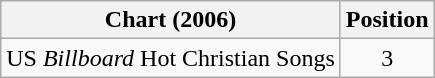<table class="wikitable">
<tr>
<th>Chart (2006)</th>
<th>Position</th>
</tr>
<tr>
<td align="left">US <em>Billboard</em> Hot Christian Songs</td>
<td align="center">3</td>
</tr>
</table>
